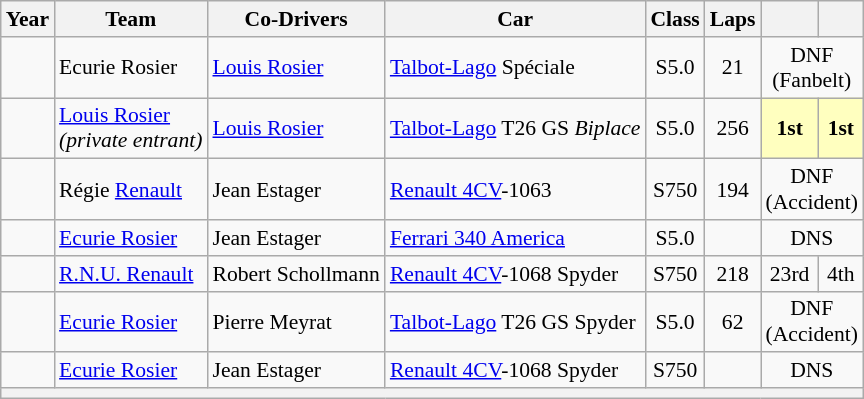<table class="wikitable" style="text-align:center; font-size:90%">
<tr>
<th>Year</th>
<th>Team</th>
<th>Co-Drivers</th>
<th>Car</th>
<th>Class</th>
<th>Laps</th>
<th></th>
<th></th>
</tr>
<tr>
<td></td>
<td align=left> Ecurie Rosier</td>
<td align=left> <a href='#'>Louis Rosier</a></td>
<td align=left><a href='#'>Talbot-Lago</a> Spéciale</td>
<td>S5.0</td>
<td>21</td>
<td colspan=2>DNF<br>(Fanbelt)</td>
</tr>
<tr>
<td></td>
<td align=left> <a href='#'>Louis Rosier</a><br><em>(private entrant)</em></td>
<td align=left> <a href='#'>Louis Rosier</a></td>
<td align=left><a href='#'>Talbot-Lago</a> T26 GS <em>Biplace</em></td>
<td>S5.0</td>
<td>256</td>
<td style="background:#ffffbf;"><strong>1st</strong></td>
<td style="background:#ffffbf;"><strong>1st</strong></td>
</tr>
<tr>
<td></td>
<td align=left> Régie <a href='#'>Renault</a></td>
<td align=left> Jean Estager</td>
<td align=left><a href='#'>Renault 4CV</a>-1063</td>
<td>S750</td>
<td>194</td>
<td colspan=2>DNF<br>(Accident)</td>
</tr>
<tr>
<td></td>
<td align=left> <a href='#'>Ecurie Rosier</a></td>
<td align=left> Jean Estager</td>
<td align=left><a href='#'>Ferrari 340 America</a></td>
<td>S5.0</td>
<td></td>
<td colspan=2>DNS</td>
</tr>
<tr>
<td></td>
<td align=left> <a href='#'>R.N.U. Renault</a></td>
<td align=left> Robert Schollmann</td>
<td align=left><a href='#'>Renault 4CV</a>-1068 Spyder</td>
<td>S750</td>
<td>218</td>
<td>23rd</td>
<td>4th</td>
</tr>
<tr>
<td></td>
<td align=left> <a href='#'>Ecurie Rosier</a></td>
<td align=left> Pierre Meyrat</td>
<td align=left><a href='#'>Talbot-Lago</a> T26 GS Spyder</td>
<td>S5.0</td>
<td>62</td>
<td colspan=2>DNF<br>(Accident)</td>
</tr>
<tr>
<td></td>
<td align=left> <a href='#'>Ecurie Rosier</a></td>
<td align=left> Jean Estager</td>
<td align=left><a href='#'>Renault 4CV</a>-1068 Spyder</td>
<td>S750</td>
<td></td>
<td colspan=2>DNS</td>
</tr>
<tr>
<th colspan="8"></th>
</tr>
</table>
